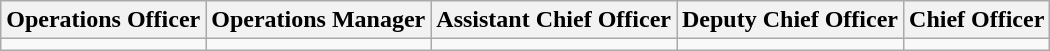<table class="wikitable">
<tr>
<th>Operations Officer</th>
<th>Operations Manager</th>
<th>Assistant Chief Officer</th>
<th>Deputy Chief Officer</th>
<th>Chief Officer</th>
</tr>
<tr>
<td></td>
<td></td>
<td></td>
<td></td>
<td></td>
</tr>
</table>
